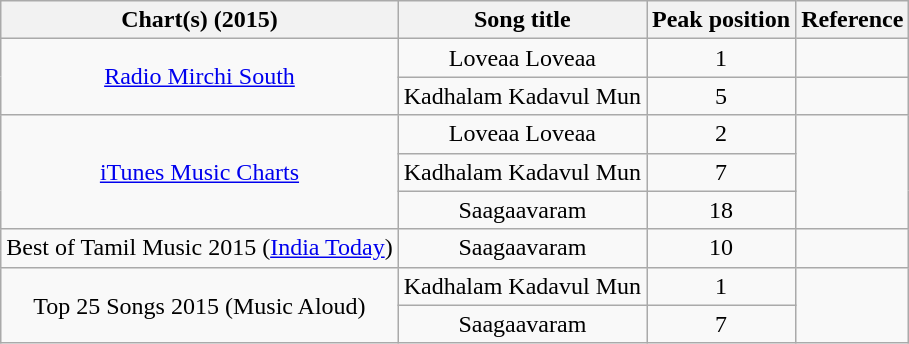<table class="wikitable sortable plainrowheaders" style="text-align:center">
<tr>
<th>Chart(s) (2015)</th>
<th>Song title</th>
<th>Peak position</th>
<th>Reference</th>
</tr>
<tr>
<td rowspan="2"><a href='#'>Radio Mirchi South</a></td>
<td>Loveaa Loveaa</td>
<td>1</td>
<td></td>
</tr>
<tr>
<td>Kadhalam Kadavul Mun</td>
<td>5</td>
<td></td>
</tr>
<tr>
<td rowspan="3"><a href='#'>iTunes Music Charts</a></td>
<td>Loveaa Loveaa</td>
<td>2</td>
<td rowspan="3"></td>
</tr>
<tr>
<td>Kadhalam Kadavul Mun</td>
<td>7</td>
</tr>
<tr>
<td>Saagaavaram</td>
<td>18</td>
</tr>
<tr>
<td>Best of Tamil Music 2015 (<a href='#'>India Today</a>)</td>
<td>Saagaavaram</td>
<td>10</td>
<td></td>
</tr>
<tr>
<td rowspan="2">Top 25 Songs 2015 (Music Aloud)</td>
<td>Kadhalam Kadavul Mun</td>
<td>1</td>
<td rowspan="2"></td>
</tr>
<tr>
<td>Saagaavaram</td>
<td>7</td>
</tr>
</table>
